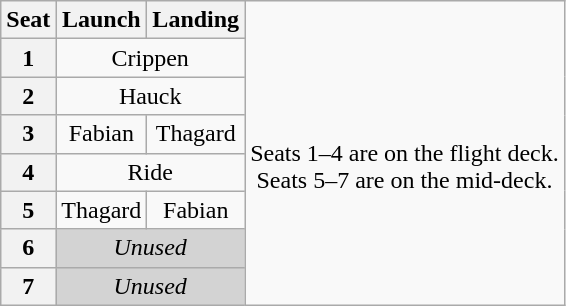<table class="wikitable" style="text-align:center">
<tr>
<th>Seat</th>
<th>Launch</th>
<th>Landing</th>
<td rowspan=8><br>Seats 1–4 are on the flight deck.<br>Seats 5–7 are on the mid-deck.</td>
</tr>
<tr>
<th>1</th>
<td colspan=2>Crippen</td>
</tr>
<tr>
<th>2</th>
<td colspan=2>Hauck</td>
</tr>
<tr>
<th>3</th>
<td>Fabian</td>
<td>Thagard</td>
</tr>
<tr>
<th>4</th>
<td colspan=2>Ride</td>
</tr>
<tr>
<th>5</th>
<td>Thagard</td>
<td>Fabian</td>
</tr>
<tr>
<th>6</th>
<td colspan=2 style="background-color:lightgray"><em>Unused</em></td>
</tr>
<tr>
<th>7</th>
<td colspan=2 style="background-color:lightgray"><em>Unused</em></td>
</tr>
</table>
